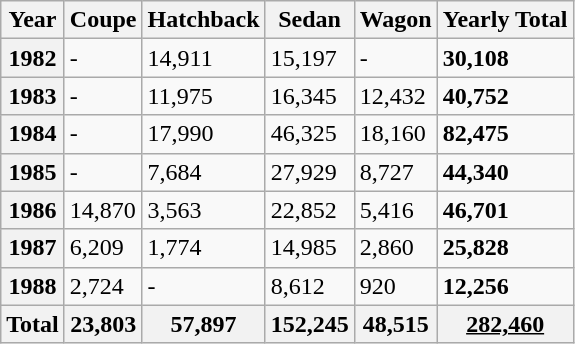<table class="wikitable">
<tr>
<th>Year</th>
<th>Coupe</th>
<th>Hatchback</th>
<th>Sedan</th>
<th>Wagon</th>
<th>Yearly Total</th>
</tr>
<tr>
<th>1982</th>
<td>-</td>
<td>14,911</td>
<td>15,197</td>
<td>-</td>
<td><strong>30,108</strong></td>
</tr>
<tr>
<th>1983</th>
<td>-</td>
<td>11,975</td>
<td>16,345</td>
<td>12,432</td>
<td><strong>40,752</strong></td>
</tr>
<tr>
<th>1984</th>
<td>-</td>
<td>17,990</td>
<td>46,325</td>
<td>18,160</td>
<td><strong>82,475</strong></td>
</tr>
<tr>
<th>1985</th>
<td>-</td>
<td>7,684</td>
<td>27,929</td>
<td>8,727</td>
<td><strong>44,340</strong></td>
</tr>
<tr>
<th>1986</th>
<td>14,870</td>
<td>3,563</td>
<td>22,852</td>
<td>5,416</td>
<td><strong>46,701</strong></td>
</tr>
<tr>
<th>1987</th>
<td>6,209</td>
<td>1,774</td>
<td>14,985</td>
<td>2,860</td>
<td><strong>25,828</strong></td>
</tr>
<tr>
<th>1988</th>
<td>2,724</td>
<td>-</td>
<td>8,612</td>
<td>920</td>
<td><strong>12,256</strong></td>
</tr>
<tr>
<th>Total</th>
<th>23,803</th>
<th>57,897</th>
<th>152,245</th>
<th>48,515</th>
<th><strong><u>282,460</u></strong></th>
</tr>
</table>
